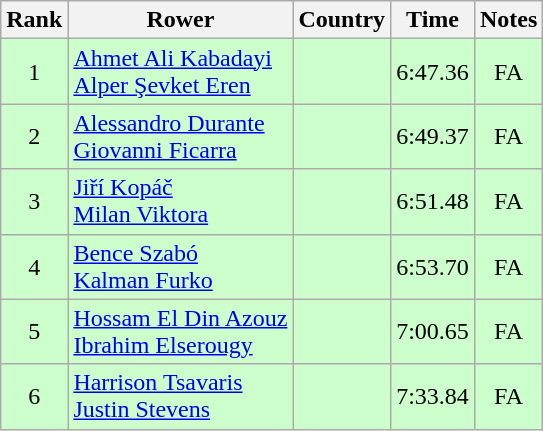<table class="wikitable" style="text-align:center">
<tr>
<th>Rank</th>
<th>Rower</th>
<th>Country</th>
<th>Time</th>
<th>Notes</th>
</tr>
<tr bgcolor=ccffcc>
<td>1</td>
<td align="left"><a href='#'>Ahmet Ali Kabadayi</a><br><a href='#'>Alper Şevket Eren</a></td>
<td align="left"></td>
<td>6:47.36</td>
<td>FA</td>
</tr>
<tr bgcolor=ccffcc>
<td>2</td>
<td align="left"><a href='#'>Alessandro Durante</a><br><a href='#'>Giovanni Ficarra</a></td>
<td align="left"></td>
<td>6:49.37</td>
<td>FA</td>
</tr>
<tr bgcolor=ccffcc>
<td>3</td>
<td align="left"><a href='#'>Jiří Kopáč</a><br><a href='#'>Milan Viktora</a></td>
<td align="left"></td>
<td>6:51.48</td>
<td>FA</td>
</tr>
<tr bgcolor=ccffcc>
<td>4</td>
<td align="left"><a href='#'>Bence Szabó</a><br><a href='#'>Kalman Furko</a></td>
<td align="left"></td>
<td>6:53.70</td>
<td>FA</td>
</tr>
<tr bgcolor=ccffcc>
<td>5</td>
<td align="left"><a href='#'>Hossam El Din Azouz</a><br><a href='#'>Ibrahim Elserougy</a></td>
<td align="left"></td>
<td>7:00.65</td>
<td>FA</td>
</tr>
<tr bgcolor=ccffcc>
<td>6</td>
<td align="left"><a href='#'>Harrison Tsavaris</a><br><a href='#'>Justin Stevens</a></td>
<td align="left"></td>
<td>7:33.84</td>
<td>FA</td>
</tr>
</table>
